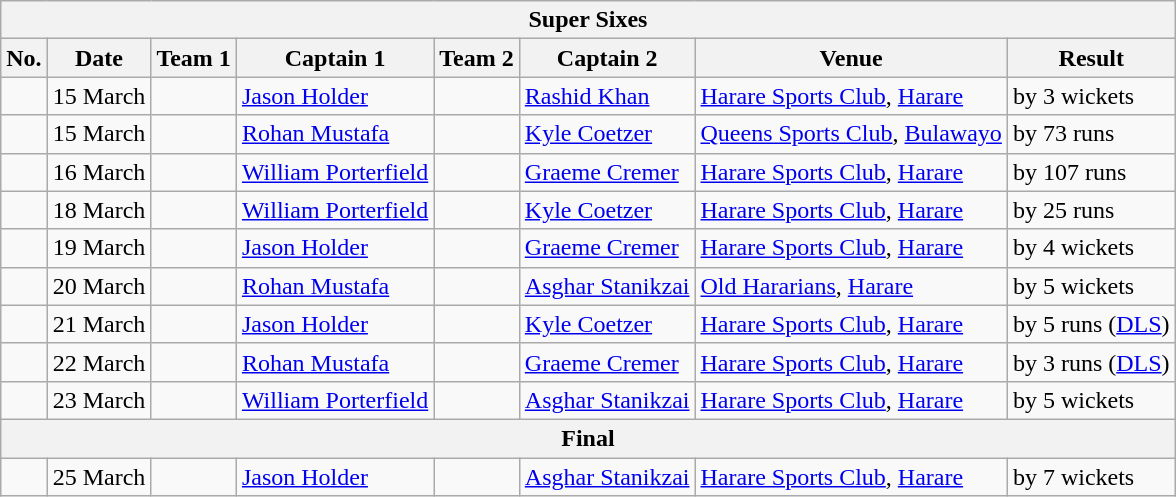<table class="wikitable">
<tr>
<th colspan="8">Super Sixes</th>
</tr>
<tr>
<th>No.</th>
<th>Date</th>
<th>Team 1</th>
<th>Captain 1</th>
<th>Team 2</th>
<th>Captain 2</th>
<th>Venue</th>
<th>Result</th>
</tr>
<tr>
<td></td>
<td>15 March</td>
<td></td>
<td><a href='#'>Jason Holder</a></td>
<td></td>
<td><a href='#'>Rashid Khan</a></td>
<td><a href='#'>Harare Sports Club</a>, <a href='#'>Harare</a></td>
<td> by 3 wickets</td>
</tr>
<tr>
<td></td>
<td>15 March</td>
<td></td>
<td><a href='#'>Rohan Mustafa</a></td>
<td></td>
<td><a href='#'>Kyle Coetzer</a></td>
<td><a href='#'>Queens Sports Club</a>, <a href='#'>Bulawayo</a></td>
<td> by 73 runs</td>
</tr>
<tr>
<td></td>
<td>16 March</td>
<td></td>
<td><a href='#'>William Porterfield</a></td>
<td></td>
<td><a href='#'>Graeme Cremer</a></td>
<td><a href='#'>Harare Sports Club</a>, <a href='#'>Harare</a></td>
<td> by 107 runs</td>
</tr>
<tr>
<td></td>
<td>18 March</td>
<td></td>
<td><a href='#'>William Porterfield</a></td>
<td></td>
<td><a href='#'>Kyle Coetzer</a></td>
<td><a href='#'>Harare Sports Club</a>, <a href='#'>Harare</a></td>
<td> by 25 runs</td>
</tr>
<tr>
<td></td>
<td>19 March</td>
<td></td>
<td><a href='#'>Jason Holder</a></td>
<td></td>
<td><a href='#'>Graeme Cremer</a></td>
<td><a href='#'>Harare Sports Club</a>, <a href='#'>Harare</a></td>
<td> by 4 wickets</td>
</tr>
<tr>
<td></td>
<td>20 March</td>
<td></td>
<td><a href='#'>Rohan Mustafa</a></td>
<td></td>
<td><a href='#'>Asghar Stanikzai</a></td>
<td><a href='#'>Old Hararians</a>, <a href='#'>Harare</a></td>
<td> by 5 wickets</td>
</tr>
<tr>
<td></td>
<td>21 March</td>
<td></td>
<td><a href='#'>Jason Holder</a></td>
<td></td>
<td><a href='#'>Kyle Coetzer</a></td>
<td><a href='#'>Harare Sports Club</a>, <a href='#'>Harare</a></td>
<td> by 5 runs (<a href='#'>DLS</a>)</td>
</tr>
<tr>
<td></td>
<td>22 March</td>
<td></td>
<td><a href='#'>Rohan Mustafa</a></td>
<td></td>
<td><a href='#'>Graeme Cremer</a></td>
<td><a href='#'>Harare Sports Club</a>, <a href='#'>Harare</a></td>
<td> by 3 runs (<a href='#'>DLS</a>)</td>
</tr>
<tr>
<td></td>
<td>23 March</td>
<td></td>
<td><a href='#'>William Porterfield</a></td>
<td></td>
<td><a href='#'>Asghar Stanikzai</a></td>
<td><a href='#'>Harare Sports Club</a>, <a href='#'>Harare</a></td>
<td> by 5 wickets</td>
</tr>
<tr>
<th colspan="8">Final</th>
</tr>
<tr>
<td></td>
<td>25 March</td>
<td></td>
<td><a href='#'>Jason Holder</a></td>
<td></td>
<td><a href='#'>Asghar Stanikzai</a></td>
<td><a href='#'>Harare Sports Club</a>, <a href='#'>Harare</a></td>
<td> by 7 wickets</td>
</tr>
</table>
